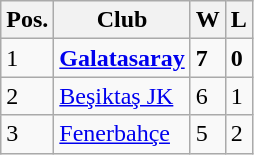<table class="wikitable">
<tr>
<th>Pos.</th>
<th>Club</th>
<th>W</th>
<th>L</th>
</tr>
<tr>
<td>1</td>
<td> <strong><a href='#'>Galatasaray</a></strong></td>
<td><strong>7</strong></td>
<td><strong>0</strong></td>
</tr>
<tr>
<td>2</td>
<td> <a href='#'>Beşiktaş JK</a></td>
<td>6</td>
<td>1</td>
</tr>
<tr>
<td>3</td>
<td> <a href='#'>Fenerbahçe</a></td>
<td>5</td>
<td>2</td>
</tr>
</table>
